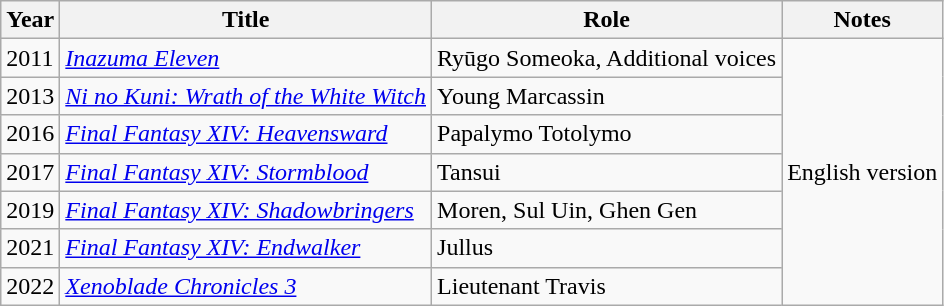<table class="wikitable">
<tr>
<th>Year</th>
<th>Title</th>
<th>Role</th>
<th>Notes</th>
</tr>
<tr>
<td>2011</td>
<td><em><a href='#'>Inazuma Eleven</a></em></td>
<td>Ryūgo Someoka, Additional voices</td>
<td rowspan="7">English version</td>
</tr>
<tr>
<td>2013</td>
<td><em><a href='#'>Ni no Kuni: Wrath of the White Witch</a></em></td>
<td>Young Marcassin</td>
</tr>
<tr>
<td>2016</td>
<td><em><a href='#'>Final Fantasy XIV: Heavensward</a></em></td>
<td>Papalymo Totolymo</td>
</tr>
<tr>
<td>2017</td>
<td><em><a href='#'>Final Fantasy XIV: Stormblood</a></em></td>
<td>Tansui</td>
</tr>
<tr>
<td>2019</td>
<td><em><a href='#'>Final Fantasy XIV: Shadowbringers</a></em></td>
<td>Moren, Sul Uin, Ghen Gen</td>
</tr>
<tr>
<td>2021</td>
<td><em><a href='#'>Final Fantasy XIV: Endwalker</a></em></td>
<td>Jullus</td>
</tr>
<tr>
<td>2022</td>
<td><em><a href='#'>Xenoblade Chronicles 3</a></em></td>
<td>Lieutenant Travis</td>
</tr>
</table>
